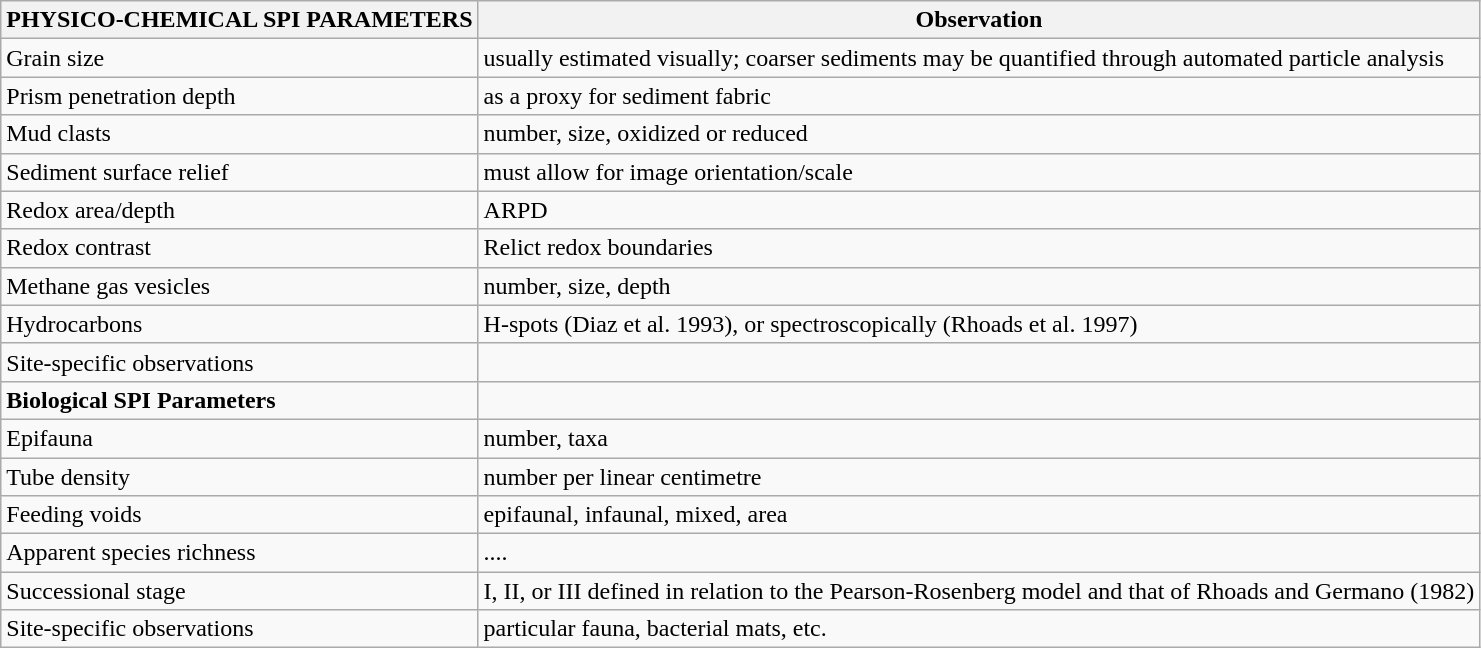<table class="wikitable">
<tr>
<th><strong>PHYSICO-CHEMICAL SPI PARAMETERS</strong></th>
<th>Observation</th>
</tr>
<tr>
<td>Grain size</td>
<td>usually estimated visually; coarser sediments may be quantified through automated particle analysis</td>
</tr>
<tr>
<td>Prism penetration depth</td>
<td>as a proxy for sediment fabric</td>
</tr>
<tr>
<td>Mud clasts</td>
<td>number, size, oxidized or reduced</td>
</tr>
<tr>
<td>Sediment surface relief</td>
<td>must allow for image orientation/scale</td>
</tr>
<tr>
<td>Redox area/depth</td>
<td>ARPD</td>
</tr>
<tr>
<td>Redox contrast</td>
<td>Relict redox boundaries</td>
</tr>
<tr>
<td>Methane gas vesicles</td>
<td>number, size, depth</td>
</tr>
<tr>
<td>Hydrocarbons</td>
<td>H-spots (Diaz et al. 1993), or spectroscopically (Rhoads et al. 1997)</td>
</tr>
<tr>
<td>Site-specific observations</td>
<td></td>
</tr>
<tr>
<td><strong>Biological SPI Parameters</strong></td>
<td></td>
</tr>
<tr>
<td>Epifauna</td>
<td>number, taxa</td>
</tr>
<tr>
<td>Tube density</td>
<td>number per linear centimetre</td>
</tr>
<tr>
<td>Feeding voids</td>
<td>epifaunal, infaunal, mixed, area</td>
</tr>
<tr>
<td>Apparent species richness</td>
<td>....</td>
</tr>
<tr>
<td>Successional stage</td>
<td>I, II, or III defined in relation to the Pearson-Rosenberg model and that of Rhoads and Germano (1982)</td>
</tr>
<tr>
<td>Site-specific observations</td>
<td>particular fauna, bacterial mats, etc.</td>
</tr>
</table>
